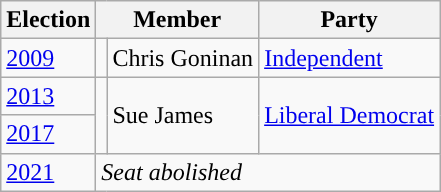<table class="wikitable">
<tr>
<th>Election</th>
<th colspan="2">Member</th>
<th>Party</th>
</tr>
<tr>
<td><a href='#'>2009</a></td>
<td rowspan="1" style="background-color: "></td>
<td rowspan="1">Chris Goninan</td>
<td rowspan="1"><a href='#'>Independent</a></td>
</tr>
<tr>
<td><a href='#'>2013</a></td>
<td rowspan="2" style="background-color: "></td>
<td rowspan="2">Sue James</td>
<td rowspan="2"><a href='#'>Liberal Democrat</a></td>
</tr>
<tr>
<td><a href='#'>2017</a></td>
</tr>
<tr>
<td><a href='#'>2021</a></td>
<td colspan="3"><em>Seat abolished</em></td>
</tr>
</table>
